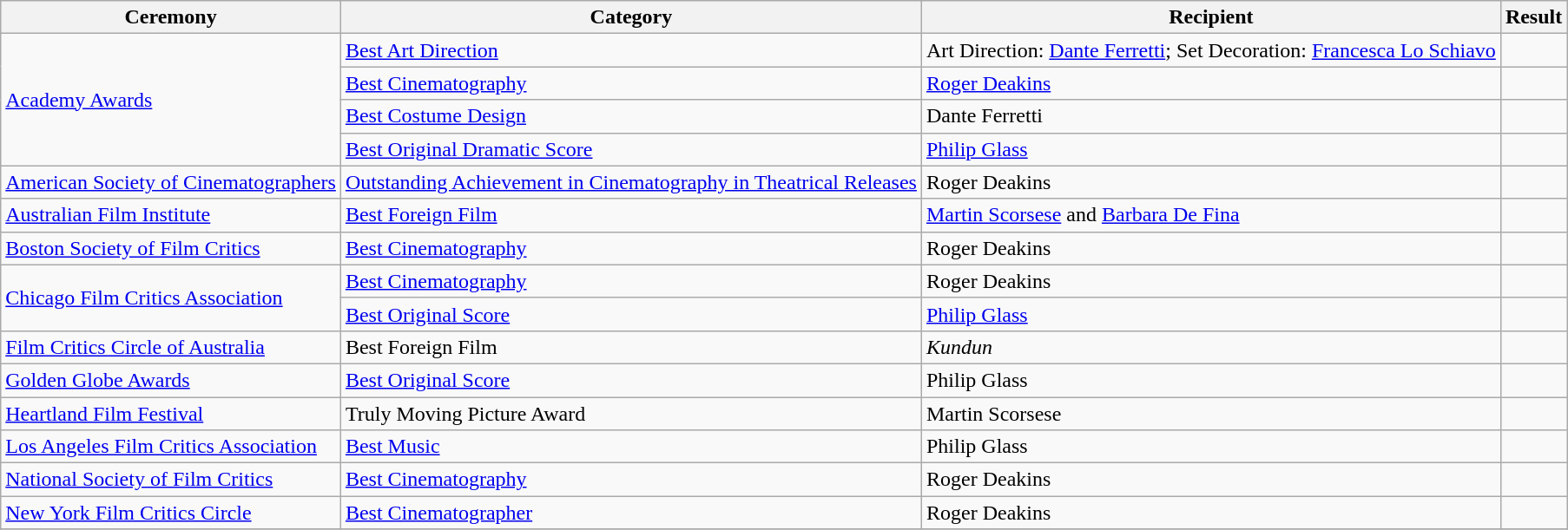<table class="wikitable">
<tr>
<th>Ceremony</th>
<th>Category</th>
<th>Recipient</th>
<th>Result</th>
</tr>
<tr>
<td rowspan="4"><a href='#'>Academy Awards</a></td>
<td><a href='#'>Best Art Direction</a></td>
<td>Art Direction: <a href='#'>Dante Ferretti</a>; Set Decoration: <a href='#'>Francesca Lo Schiavo</a></td>
<td></td>
</tr>
<tr>
<td><a href='#'>Best Cinematography</a></td>
<td><a href='#'>Roger Deakins</a></td>
<td></td>
</tr>
<tr>
<td><a href='#'>Best Costume Design</a></td>
<td>Dante Ferretti</td>
<td></td>
</tr>
<tr>
<td><a href='#'>Best Original Dramatic Score</a></td>
<td><a href='#'>Philip Glass</a></td>
<td></td>
</tr>
<tr>
<td><a href='#'>American Society of Cinematographers</a></td>
<td><a href='#'>Outstanding Achievement in Cinematography in Theatrical Releases</a></td>
<td>Roger Deakins</td>
<td></td>
</tr>
<tr>
<td><a href='#'>Australian Film Institute</a></td>
<td><a href='#'>Best Foreign Film</a></td>
<td><a href='#'>Martin Scorsese</a> and <a href='#'>Barbara De Fina</a></td>
<td></td>
</tr>
<tr>
<td><a href='#'>Boston Society of Film Critics</a></td>
<td><a href='#'>Best Cinematography</a></td>
<td>Roger Deakins</td>
<td></td>
</tr>
<tr>
<td rowspan="2"><a href='#'>Chicago Film Critics Association</a></td>
<td><a href='#'>Best Cinematography</a></td>
<td>Roger Deakins</td>
<td></td>
</tr>
<tr>
<td><a href='#'>Best Original Score</a></td>
<td><a href='#'>Philip Glass</a></td>
<td></td>
</tr>
<tr>
<td><a href='#'>Film Critics Circle of Australia</a></td>
<td>Best Foreign Film</td>
<td><em>Kundun</em></td>
<td></td>
</tr>
<tr>
<td><a href='#'>Golden Globe Awards</a></td>
<td><a href='#'>Best Original Score</a></td>
<td>Philip Glass</td>
<td></td>
</tr>
<tr>
<td><a href='#'>Heartland Film Festival</a></td>
<td>Truly Moving Picture Award</td>
<td>Martin Scorsese</td>
<td></td>
</tr>
<tr>
<td><a href='#'>Los Angeles Film Critics Association</a></td>
<td><a href='#'>Best Music</a></td>
<td>Philip Glass</td>
<td></td>
</tr>
<tr>
<td><a href='#'>National Society of Film Critics</a></td>
<td><a href='#'>Best Cinematography</a></td>
<td>Roger Deakins</td>
<td></td>
</tr>
<tr>
<td><a href='#'>New York Film Critics Circle</a></td>
<td><a href='#'>Best Cinematographer</a></td>
<td>Roger Deakins</td>
<td></td>
</tr>
<tr>
</tr>
</table>
